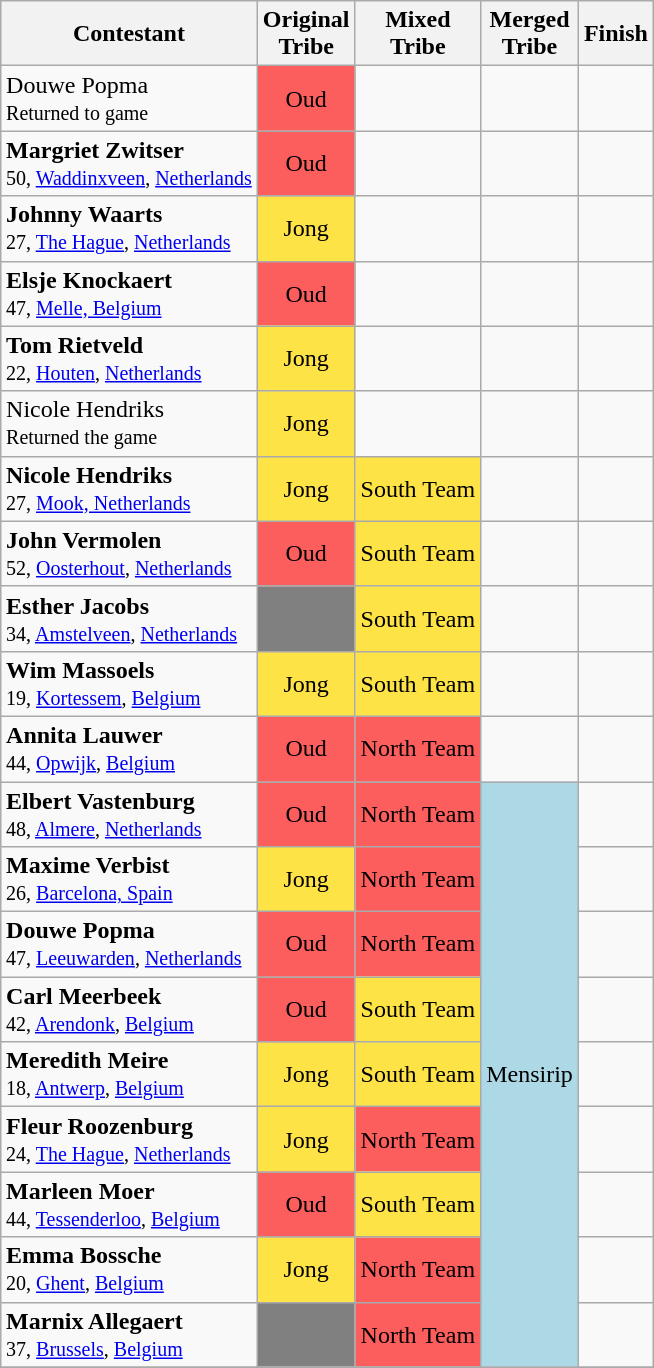<table class="wikitable" style="margin:auto; text-align:center">
<tr>
<th>Contestant</th>
<th>Original<br>Tribe</th>
<th>Mixed<br>Tribe</th>
<th>Merged<br>Tribe</th>
<th>Finish</th>
</tr>
<tr>
<td align="left">Douwe Popma<br><small>Returned to game</small></td>
<td bgcolor="#FC5D5D" align=center>Oud</td>
<td></td>
<td></td>
<td></td>
</tr>
<tr>
<td align="left"><strong>Margriet Zwitser</strong><br><small>50, <a href='#'>Waddinxveen</a>, <a href='#'>Netherlands</a></small></td>
<td bgcolor="#FC5D5D" align=center>Oud</td>
<td></td>
<td></td>
<td></td>
</tr>
<tr>
<td align="left"><strong>Johnny Waarts</strong><br><small>27, <a href='#'>The Hague</a>, <a href='#'>Netherlands</a></small></td>
<td bgcolor="#FEE347" align=center>Jong</td>
<td></td>
<td></td>
<td></td>
</tr>
<tr>
<td align="left"><strong>Elsje Knockaert</strong><br><small>47, <a href='#'>Melle, Belgium</a></small></td>
<td bgcolor="#FC5D5D" align=center>Oud</td>
<td></td>
<td></td>
<td></td>
</tr>
<tr>
<td align="left"><strong>Tom Rietveld</strong><br><small>22, <a href='#'>Houten</a>, <a href='#'>Netherlands</a></small></td>
<td bgcolor="#FEE347" align=center>Jong</td>
<td></td>
<td></td>
<td></td>
</tr>
<tr>
<td align="left">Nicole Hendriks<br><small>Returned the game</small></td>
<td bgcolor="#FEE347" align=center>Jong</td>
<td></td>
<td></td>
<td></td>
</tr>
<tr>
<td align="left"><strong>Nicole Hendriks</strong><br><small>27, <a href='#'>Mook, Netherlands</a></small></td>
<td bgcolor="#FEE347" align=center>Jong</td>
<td bgcolor="#FEE347" align=center>South Team</td>
<td></td>
<td></td>
</tr>
<tr>
<td align="left"><strong>John Vermolen</strong><br><small>52, <a href='#'>Oosterhout</a>, <a href='#'>Netherlands</a></small></td>
<td bgcolor="#FC5D5D" align=center>Oud</td>
<td bgcolor="#FEE347" align=center>South Team</td>
<td></td>
<td></td>
</tr>
<tr>
<td align="left"><strong>Esther Jacobs</strong><br><small>34, <a href='#'>Amstelveen</a>, <a href='#'>Netherlands</a></small></td>
<td colspan=1 align="center" bgcolor="gray"></td>
<td bgcolor="#FEE347" align=center>South Team</td>
<td></td>
<td></td>
</tr>
<tr>
<td align="left"><strong>Wim Massoels</strong><br><small>19, <a href='#'>Kortessem</a>, <a href='#'>Belgium</a></small></td>
<td bgcolor="#FEE347" align=center>Jong</td>
<td bgcolor="#FEE347" align=center>South Team</td>
<td></td>
<td></td>
</tr>
<tr>
<td align="left"><strong>Annita Lauwer</strong><br><small>44, <a href='#'>Opwijk</a>, <a href='#'>Belgium</a></small></td>
<td bgcolor="#FC5D5D" align=center>Oud</td>
<td bgcolor="#FC5D5D" align=center>North Team</td>
<td></td>
<td></td>
</tr>
<tr>
<td align="left"><strong>Elbert Vastenburg</strong><br><small>48, <a href='#'>Almere</a>, <a href='#'>Netherlands</a></small></td>
<td bgcolor="#FC5D5D" align=center>Oud</td>
<td bgcolor="#FC5D5D" align=center>North Team</td>
<td align=center bgcolor="lightblue" rowspan=9>Mensirip</td>
<td></td>
</tr>
<tr>
<td align="left"><strong>Maxime Verbist</strong><br><small>26, <a href='#'>Barcelona, Spain</a></small></td>
<td bgcolor="#FEE347" align=center>Jong</td>
<td bgcolor="#FC5D5D" align=center>North Team</td>
<td></td>
</tr>
<tr>
<td align="left"><strong>Douwe Popma</strong><br><small>47, <a href='#'>Leeuwarden</a>, <a href='#'>Netherlands</a></small></td>
<td bgcolor="#FC5D5D" align=center>Oud</td>
<td bgcolor="#FC5D5D" align=center>North Team</td>
<td></td>
</tr>
<tr>
<td align="left"><strong>Carl Meerbeek</strong><br><small>42, <a href='#'>Arendonk</a>, <a href='#'>Belgium</a></small></td>
<td bgcolor="#FC5D5D" align=center>Oud</td>
<td bgcolor="#FEE347" align=center>South Team</td>
<td></td>
</tr>
<tr>
<td align="left"><strong>Meredith Meire</strong><br><small>18, <a href='#'>Antwerp</a>, <a href='#'>Belgium</a></small></td>
<td bgcolor="#FEE347" align=center>Jong</td>
<td bgcolor="#FEE347" align=center>South Team</td>
<td></td>
</tr>
<tr>
<td align="left"><strong>Fleur Roozenburg</strong><br><small>24, <a href='#'>The Hague</a>, <a href='#'>Netherlands</a></small></td>
<td bgcolor="#FEE347" align=center>Jong</td>
<td bgcolor="#FC5D5D" align=center>North Team</td>
<td></td>
</tr>
<tr>
<td align="left"><strong>Marleen Moer</strong><br><small>44, <a href='#'>Tessenderloo</a>, <a href='#'>Belgium</a></small></td>
<td bgcolor="#FC5D5D" align=center>Oud</td>
<td bgcolor="#FEE347" align=center>South Team</td>
<td></td>
</tr>
<tr>
<td align="left"><strong>Emma Bossche</strong><br><small>20, <a href='#'>Ghent</a>, <a href='#'>Belgium</a></small></td>
<td bgcolor="#FEE347" align=center>Jong</td>
<td bgcolor="#FC5D5D" align=center>North Team</td>
<td></td>
</tr>
<tr>
<td align="left"><strong>Marnix Allegaert</strong><br><small>37, <a href='#'>Brussels</a>, <a href='#'>Belgium</a></small></td>
<td colspan=1 align="center" bgcolor="gray"></td>
<td bgcolor="#FC5D5D" align=center>North Team</td>
<td></td>
</tr>
<tr>
</tr>
</table>
